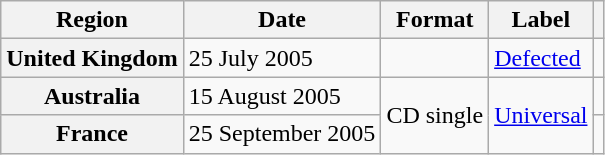<table class="wikitable plainrowheaders">
<tr>
<th>Region</th>
<th>Date</th>
<th>Format</th>
<th>Label</th>
<th></th>
</tr>
<tr>
<th scope="row">United Kingdom</th>
<td>25 July 2005</td>
<td></td>
<td><a href='#'>Defected</a></td>
<td></td>
</tr>
<tr>
<th scope="row">Australia</th>
<td>15 August 2005</td>
<td rowspan="2">CD single</td>
<td rowspan="2"><a href='#'>Universal</a></td>
<td></td>
</tr>
<tr>
<th scope="row">France</th>
<td>25 September 2005</td>
<td></td>
</tr>
</table>
